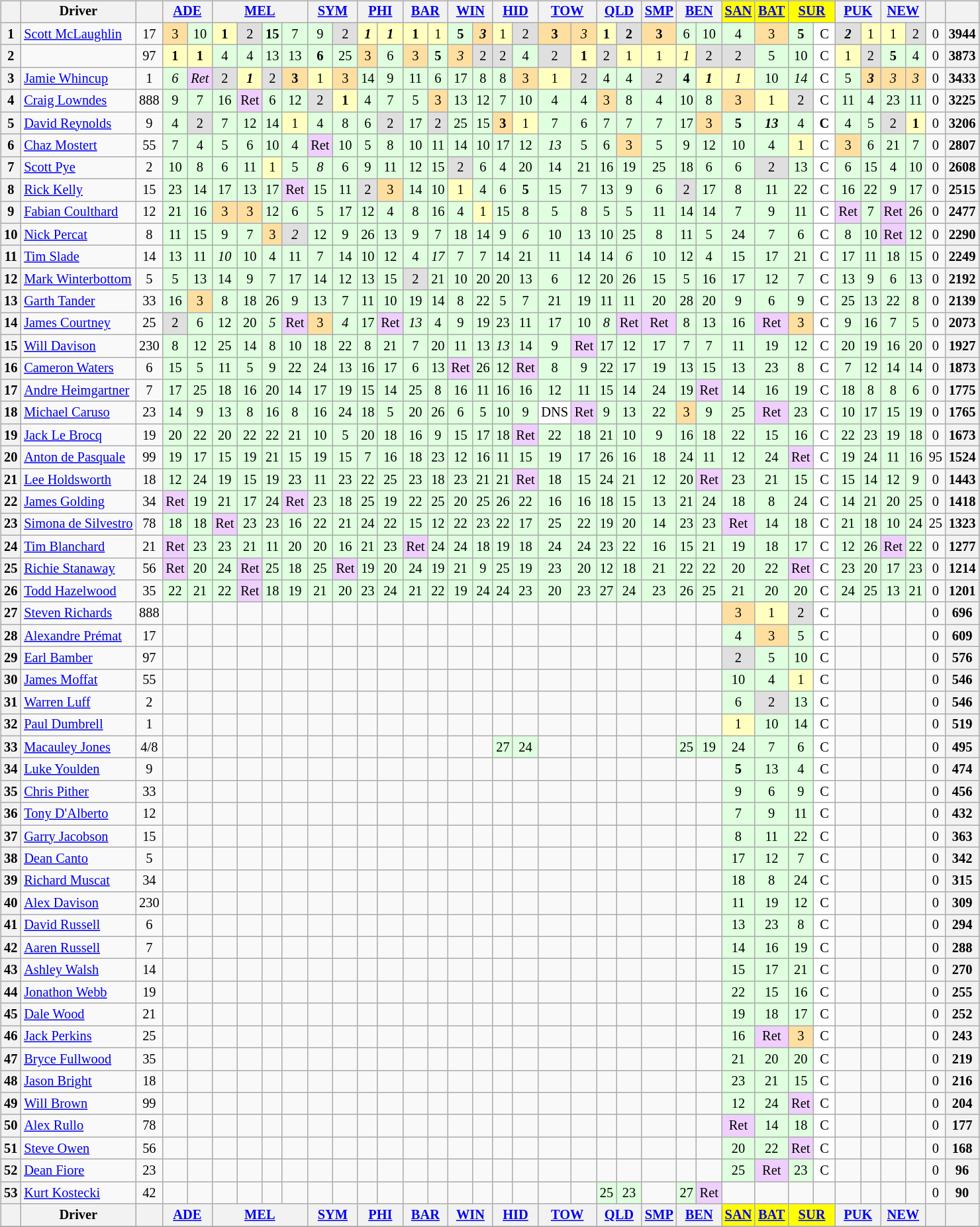<table>
<tr>
<td style="vertical-align:top; text-align:center"><br><table class="wikitable" style="font-size: 85%;">
<tr style="vertical-align:middle;">
<th style="vertical-align:middle"></th>
<th style="vertical-align:middle;background">Driver</th>
<th style="vertical-align:middle;background"></th>
<th colspan="2"><a href='#'>ADE</a><br></th>
<th colspan="4"><a href='#'>MEL</a><br></th>
<th colspan="2"><a href='#'>SYM</a><br></th>
<th colspan="2"><a href='#'>PHI</a><br></th>
<th colspan="2"><a href='#'>BAR</a><br></th>
<th colspan="2"><a href='#'>WIN</a><br></th>
<th colspan="2"><a href='#'>HID</a><br></th>
<th colspan="2"><a href='#'>TOW</a><br></th>
<th colspan="2"><a href='#'>QLD</a><br></th>
<th><a href='#'>SMP</a><br></th>
<th colspan="2"><a href='#'>BEN</a><br></th>
<th style="background-color:yellow;"><a href='#'>SAN</a><br></th>
<th style="background-color:yellow;"><a href='#'>BAT</a><br></th>
<th style="background-color:yellow;" colspan="2"><a href='#'>SUR</a><br></th>
<th colspan="2"><a href='#'>PUK</a><br></th>
<th colspan="2"><a href='#'>NEW</a><br></th>
<th valign="middle"></th>
<th valign="middle"></th>
</tr>
<tr>
<th>1</th>
<td style="text-align:left"> <a href='#'>Scott McLaughlin</a></td>
<td>17</td>
<td style="background:#ffdf9f;">3</td>
<td style="background:#dfffdf;">10</td>
<td style="background:#ffffbf;"><strong>1</strong></td>
<td style="background:#dfdfdf;">2</td>
<td style="background:#dfffdf;"><strong>15</strong></td>
<td style="background:#dfffdf;">7</td>
<td style="background:#dfffdf;">9</td>
<td style="background:#dfdfdf;">2</td>
<td style="background:#ffffbf;"><strong><em>1</em></strong></td>
<td style="background:#ffffbf;"><strong><em>1</em></strong></td>
<td style="background:#ffffbf;"><strong>1</strong></td>
<td style="background:#ffffbf;">1</td>
<td style="background:#dfffdf;"><strong>5</strong></td>
<td style="background:#ffdf9f;"><strong><em>3</em></strong></td>
<td style="background:#ffffbf;">1</td>
<td style="background:#dfdfdf;">2</td>
<td style="background:#ffdf9f;"><strong>3</strong></td>
<td style="background:#ffdf9f;"><em>3</em></td>
<td style="background:#ffffbf;"><strong>1</strong></td>
<td style="background:#dfdfdf;"><strong>2</strong></td>
<td style="background:#ffdf9f;"><strong>3</strong></td>
<td style="background:#dfffdf;">6</td>
<td style="background:#dfffdf;">10</td>
<td style="background:#dfffdf;">4</td>
<td style="background:#ffdf9f;">3</td>
<td style="background:#dfffdf;"><strong>5</strong></td>
<td style="background-color:#FFFFFF"> C </td>
<td style="background:#dfdfdf;"><strong><em>2</em></strong></td>
<td style="background:#ffffbf;">1</td>
<td style="background:#ffffbf;">1</td>
<td style="background:#dfdfdf;">2</td>
<td>0</td>
<th>3944</th>
</tr>
<tr>
<th>2</th>
<td style="text-align:left"></td>
<td>97</td>
<td style="background:#ffffbf;"><strong>1</strong></td>
<td style="background:#ffffbf;"><strong>1</strong></td>
<td style="background:#dfffdf;">4</td>
<td style="background:#dfffdf;">4</td>
<td style="background:#dfffdf;">13</td>
<td style="background:#dfffdf;">13</td>
<td style="background:#dfffdf;"><strong>6</strong></td>
<td style="background:#dfffdf;">25</td>
<td style="background:#ffdf9f;">3</td>
<td style="background:#dfffdf;">6</td>
<td style="background:#ffdf9f;">3</td>
<td style="background:#dfffdf;"><strong>5</strong></td>
<td style="background:#ffdf9f;"><em>3</em></td>
<td style="background:#dfdfdf;">2</td>
<td style="background:#dfdfdf;">2</td>
<td style="background:#dfffdf;">4</td>
<td style="background:#dfdfdf;">2</td>
<td style="background:#ffffbf;"><strong>1</strong></td>
<td style="background:#dfdfdf;">2</td>
<td style="background:#ffffbf;">1</td>
<td style="background:#ffffbf;">1</td>
<td style="background:#ffffbf;"><em>1</em></td>
<td style="background:#dfdfdf;">2</td>
<td style="background:#dfdfdf;">2</td>
<td style="background:#dfffdf;">5</td>
<td style="background:#dfffdf;">10</td>
<td style="background-color:#FFFFFF">C</td>
<td style="background:#ffffbf;">1</td>
<td style="background:#dfdfdf;">2</td>
<td style="background:#dfffdf;"><strong>5</strong></td>
<td style="background:#dfffdf;">4</td>
<td>0</td>
<th>3873</th>
</tr>
<tr>
<th>3</th>
<td style="text-align:left"> <a href='#'>Jamie Whincup</a></td>
<td>1</td>
<td style="background:#dfffdf;"><em>6</em></td>
<td style="background:#efcfff;"><em>Ret</em></td>
<td style="background:#dfdfdf;">2</td>
<td style="background:#ffffbf;"><strong><em>1</em></strong></td>
<td style="background:#dfdfdf;">2</td>
<td style="background:#ffdf9f;"><strong>3</strong></td>
<td style="background:#ffffbf;">1</td>
<td style="background:#ffdf9f;">3</td>
<td style="background:#dfffdf;">14</td>
<td style="background:#dfffdf;">9</td>
<td style="background:#dfffdf;">11</td>
<td style="background:#dfffdf;">6</td>
<td style="background:#dfffdf;">17</td>
<td style="background:#dfffdf;">8</td>
<td style="background:#dfffdf;">8</td>
<td style="background:#ffdf9f;">3</td>
<td style="background:#ffffbf;">1</td>
<td style="background:#dfdfdf;">2</td>
<td style="background:#dfffdf;">4</td>
<td style="background:#dfffdf;">4</td>
<td style="background:#dfdfdf;"><em>2</em></td>
<td style="background:#dfffdf;"><strong>4</strong></td>
<td style="background:#ffffbf;"><strong><em>1</em></strong></td>
<td style="background:#ffffbf;"><em>1</em></td>
<td style="background:#dfffdf;">10</td>
<td style="background:#dfffdf;"><em>14</em></td>
<td style="background-color:#FFFFFF">C</td>
<td style="background:#dfffdf;">5</td>
<td style="background:#ffdf9f;"><strong><em>3</em></strong></td>
<td style="background:#ffdf9f;"><em>3</em></td>
<td style="background:#ffdf9f;"><em>3</em></td>
<td>0</td>
<th>3433</th>
</tr>
<tr>
<th>4</th>
<td style="text-align:left"> <a href='#'>Craig Lowndes</a></td>
<td>888</td>
<td style="background:#dfffdf;">9</td>
<td style="background:#dfffdf;">7</td>
<td style="background:#dfffdf;">16</td>
<td style="background:#efcfff;">Ret</td>
<td style="background:#dfffdf;">6</td>
<td style="background:#dfffdf;">12</td>
<td style="background:#dfdfdf;">2</td>
<td style="background:#ffffbf;"><strong>1</strong></td>
<td style="background:#dfffdf;">4</td>
<td style="background:#dfffdf;">7</td>
<td style="background:#dfffdf;">5</td>
<td style="background:#ffdf9f;">3</td>
<td style="background:#dfffdf;">13</td>
<td style="background:#dfffdf;">12</td>
<td style="background:#dfffdf;">7</td>
<td style="background:#dfffdf;">10</td>
<td style="background:#dfffdf;">4</td>
<td style="background:#dfffdf;">4</td>
<td style="background:#ffdf9f;">3</td>
<td style="background:#dfffdf;">8</td>
<td style="background:#dfffdf;">4</td>
<td style="background:#dfffdf;">10</td>
<td style="background:#dfffdf;">8</td>
<td style="background:#ffdf9f;">3</td>
<td style="background:#ffffbf;">1</td>
<td style="background:#dfdfdf;">2</td>
<td style="background-color:#FFFFFF">C</td>
<td style="background:#dfffdf;">11</td>
<td style="background:#dfffdf;">4</td>
<td style="background:#dfffdf;">23</td>
<td style="background:#dfffdf;">11</td>
<td>0</td>
<th>3225</th>
</tr>
<tr>
<th>5</th>
<td style="text-align:left"> <a href='#'>David Reynolds</a></td>
<td>9</td>
<td style="background:#dfffdf;">4</td>
<td style="background:#dfdfdf;">2</td>
<td style="background:#dfffdf;">7</td>
<td style="background:#dfffdf;">12</td>
<td style="background:#dfffdf;">14</td>
<td style="background:#ffffbf;">1</td>
<td style="background:#dfffdf;">4</td>
<td style="background:#dfffdf;">8</td>
<td style="background:#dfffdf;">6</td>
<td style="background:#dfdfdf;">2</td>
<td style="background:#dfffdf;">17</td>
<td style="background:#dfdfdf;">2</td>
<td style="background:#dfffdf;">25</td>
<td style="background:#dfffdf;">15</td>
<td style="background:#ffdf9f;"><strong>3</strong></td>
<td style="background:#ffffbf;">1</td>
<td style="background:#dfffdf;">7</td>
<td style="background:#dfffdf;">6</td>
<td style="background:#dfffdf;">7</td>
<td style="background:#dfffdf;">7</td>
<td style="background:#dfffdf;">7</td>
<td style="background:#dfffdf;">17</td>
<td style="background:#ffdf9f;">3</td>
<td style="background:#dfffdf;"><strong>5</strong></td>
<td style="background:#dfffdf;"><strong><em>13</em></strong></td>
<td style="background:#dfffdf;">4</td>
<td style="background-color:#FFFFFF"><strong>C</strong></td>
<td style="background:#dfffdf;">4</td>
<td style="background:#dfffdf;">5</td>
<td style="background:#dfdfdf;">2</td>
<td style="background:#ffffbf;"><strong>1</strong></td>
<td>0</td>
<th>3206</th>
</tr>
<tr>
<th>6</th>
<td style="text-align:left"> <a href='#'>Chaz Mostert</a></td>
<td>55</td>
<td style="background:#dfffdf;">7</td>
<td style="background:#dfffdf;">4</td>
<td style="background:#dfffdf;">5</td>
<td style="background:#dfffdf;">6</td>
<td style="background:#dfffdf;">10</td>
<td style="background:#dfffdf;">4</td>
<td style="background:#efcfff;">Ret</td>
<td style="background:#dfffdf;">10</td>
<td style="background:#dfffdf;">5</td>
<td style="background:#dfffdf;">8</td>
<td style="background:#dfffdf;">10</td>
<td style="background:#dfffdf;">11</td>
<td style="background:#dfffdf;">14</td>
<td style="background:#dfffdf;">10</td>
<td style="background:#dfffdf;">17</td>
<td style="background:#dfffdf;">12</td>
<td style="background:#dfffdf;"><em>13</em></td>
<td style="background:#dfffdf;">5</td>
<td style="background:#dfffdf;">6</td>
<td style="background:#ffdf9f;">3</td>
<td style="background:#dfffdf;">5</td>
<td style="background:#dfffdf;">9</td>
<td style="background:#dfffdf;">12</td>
<td style="background:#dfffdf;">10</td>
<td style="background:#dfffdf;">4</td>
<td style="background:#ffffbf;">1</td>
<td style="background-color:#FFFFFF">C</td>
<td style="background:#ffdf9f;">3</td>
<td style="background:#dfffdf;">6</td>
<td style="background:#dfffdf;">21</td>
<td style="background:#dfffdf;">7</td>
<td>0</td>
<th>2807</th>
</tr>
<tr>
<th>7</th>
<td style="text-align:left"> <a href='#'>Scott Pye</a></td>
<td>2</td>
<td style="background:#dfffdf;">10</td>
<td style="background:#dfffdf;">8</td>
<td style="background:#dfffdf;">6</td>
<td style="background:#dfffdf;">11</td>
<td style="background:#ffffbf;">1</td>
<td style="background:#dfffdf;">5</td>
<td style="background:#dfffdf;"><em>8</em></td>
<td style="background:#dfffdf;">6</td>
<td style="background:#dfffdf;">9</td>
<td style="background:#dfffdf;">11</td>
<td style="background:#dfffdf;">12</td>
<td style="background:#dfffdf;">15</td>
<td style="background:#dfdfdf;">2</td>
<td style="background:#dfffdf;">6</td>
<td style="background:#dfffdf;">4</td>
<td style="background:#dfffdf;">20</td>
<td style="background:#dfffdf;">14</td>
<td style="background:#dfffdf;">21</td>
<td style="background:#dfffdf;">16</td>
<td style="background:#dfffdf;">19</td>
<td style="background:#dfffdf;">25</td>
<td style="background:#dfffdf;">18</td>
<td style="background:#dfffdf;">6</td>
<td style="background:#dfffdf;">6</td>
<td style="background:#dfdfdf;">2</td>
<td style="background:#dfffdf;">13</td>
<td style="background-color:#FFFFFF">C</td>
<td style="background:#dfffdf;">6</td>
<td style="background:#dfffdf;">15</td>
<td style="background:#dfffdf;">4</td>
<td style="background:#dfffdf;">10</td>
<td>0</td>
<th>2608</th>
</tr>
<tr>
<th>8</th>
<td style="text-align:left"> <a href='#'>Rick Kelly</a></td>
<td>15</td>
<td style="background:#dfffdf;">23</td>
<td style="background:#dfffdf;">14</td>
<td style="background:#dfffdf;">17</td>
<td style="background:#dfffdf;">13</td>
<td style="background:#dfffdf;">17</td>
<td style="background:#efcfff;">Ret</td>
<td style="background:#dfffdf;">15</td>
<td style="background:#dfffdf;">11</td>
<td style="background:#dfdfdf;">2</td>
<td style="background:#ffdf9f;">3</td>
<td style="background:#dfffdf;">14</td>
<td style="background:#dfffdf;">10</td>
<td style="background:#ffffbf;">1</td>
<td style="background:#dfffdf;">4</td>
<td style="background:#dfffdf;">6</td>
<td style="background:#dfffdf;"><strong>5</strong></td>
<td style="background:#dfffdf;">15</td>
<td style="background:#dfffdf;">7</td>
<td style="background:#dfffdf;">13</td>
<td style="background:#dfffdf;">9</td>
<td style="background:#dfffdf;">6</td>
<td style="background:#dfdfdf;">2</td>
<td style="background:#dfffdf;">17</td>
<td style="background:#dfffdf;">8</td>
<td style="background:#dfffdf;">11</td>
<td style="background:#dfffdf;">22</td>
<td style="background-color:#FFFFFF">C</td>
<td style="background:#dfffdf;">16</td>
<td style="background:#dfffdf;">22</td>
<td style="background:#dfffdf;">9</td>
<td style="background:#dfffdf;">17</td>
<td>0</td>
<th>2515</th>
</tr>
<tr>
<th>9</th>
<td style="text-align:left"> <a href='#'>Fabian Coulthard</a></td>
<td>12</td>
<td style="background:#dfffdf;">21</td>
<td style="background:#dfffdf;">16</td>
<td style="background:#ffdf9f;">3</td>
<td style="background:#ffdf9f;">3</td>
<td style="background:#dfffdf;">12</td>
<td style="background:#dfffdf;">6</td>
<td style="background:#dfffdf;">5</td>
<td style="background:#dfffdf;">17</td>
<td style="background:#dfffdf;">12</td>
<td style="background:#dfffdf;">4</td>
<td style="background:#dfffdf;">8</td>
<td style="background:#dfffdf;">16</td>
<td style="background:#dfffdf;">4</td>
<td style="background:#ffffbf;">1</td>
<td style="background:#dfffdf;">15</td>
<td style="background:#dfffdf;">8</td>
<td style="background:#dfffdf;">5</td>
<td style="background:#dfffdf;">8</td>
<td style="background:#dfffdf;">5</td>
<td style="background:#dfffdf;">5</td>
<td style="background:#dfffdf;">11</td>
<td style="background:#dfffdf;">14</td>
<td style="background:#dfffdf;">14</td>
<td style="background:#dfffdf;">7</td>
<td style="background:#dfffdf;">9</td>
<td style="background:#dfffdf;">11</td>
<td style="background-color:#FFFFFF">C</td>
<td style="background:#efcfff;">Ret</td>
<td style="background:#dfffdf;">7</td>
<td style="background:#efcfff;">Ret</td>
<td style="background:#dfffdf;">26</td>
<td>0</td>
<th>2477</th>
</tr>
<tr>
<th>10</th>
<td style="text-align:left"> <a href='#'>Nick Percat</a></td>
<td>8</td>
<td style="background:#dfffdf;">11</td>
<td style="background:#dfffdf;">15</td>
<td style="background:#dfffdf;">9</td>
<td style="background:#dfffdf;">7</td>
<td style="background:#ffdf9f;">3</td>
<td style="background:#dfdfdf;"><em>2</em></td>
<td style="background:#dfffdf;">12</td>
<td style="background:#dfffdf;">9</td>
<td style="background:#dfffdf;">26</td>
<td style="background:#dfffdf;">13</td>
<td style="background:#dfffdf;">9</td>
<td style="background:#dfffdf;">7</td>
<td style="background:#dfffdf;">18</td>
<td style="background:#dfffdf;">14</td>
<td style="background:#dfffdf;">9</td>
<td style="background:#dfffdf;"><em>6</em></td>
<td style="background:#dfffdf;">10</td>
<td style="background:#dfffdf;">13</td>
<td style="background:#dfffdf;">10</td>
<td style="background:#dfffdf;">25</td>
<td style="background:#dfffdf;">8</td>
<td style="background:#dfffdf;">11</td>
<td style="background:#dfffdf;">5</td>
<td style="background:#dfffdf;">24</td>
<td style="background:#dfffdf;">7</td>
<td style="background:#dfffdf;">6</td>
<td style="background-color:#FFFFFF">C</td>
<td style="background:#dfffdf;">8</td>
<td style="background:#dfffdf;">10</td>
<td style="background:#efcfff;">Ret</td>
<td style="background:#dfffdf;">12</td>
<td>0</td>
<th>2290</th>
</tr>
<tr>
<th>11</th>
<td style="text-align:left"> <a href='#'>Tim Slade</a></td>
<td>14</td>
<td style="background:#dfffdf;">13</td>
<td style="background:#dfffdf;">11</td>
<td style="background:#dfffdf;"><em>10</em></td>
<td style="background:#dfffdf;">10</td>
<td style="background:#dfffdf;">4</td>
<td style="background:#dfffdf;">11</td>
<td style="background:#dfffdf;">7</td>
<td style="background:#dfffdf;">14</td>
<td style="background:#dfffdf;">10</td>
<td style="background:#dfffdf;">12</td>
<td style="background:#dfffdf;">4</td>
<td style="background:#dfffdf;"><em>17</em></td>
<td style="background:#dfffdf;">7</td>
<td style="background:#dfffdf;">7</td>
<td style="background:#dfffdf;">14</td>
<td style="background:#dfffdf;">21</td>
<td style="background:#dfffdf;">11</td>
<td style="background:#dfffdf;">14</td>
<td style="background:#dfffdf;">14</td>
<td style="background:#dfffdf;"><em>6</em></td>
<td style="background:#dfffdf;">10</td>
<td style="background:#dfffdf;">12</td>
<td style="background:#dfffdf;">4</td>
<td style="background:#dfffdf;">15</td>
<td style="background:#dfffdf;">17</td>
<td style="background:#dfffdf;">21</td>
<td style="background-color:#FFFFFF">C</td>
<td style="background:#dfffdf;">17</td>
<td style="background:#dfffdf;">11</td>
<td style="background:#dfffdf;">18</td>
<td style="background:#dfffdf;">15</td>
<td>0</td>
<th>2249</th>
</tr>
<tr>
<th>12</th>
<td style="text-align:left"> <a href='#'>Mark Winterbottom</a></td>
<td>5</td>
<td style="background:#dfffdf;">5</td>
<td style="background:#dfffdf;">13</td>
<td style="background:#dfffdf;">14</td>
<td style="background:#dfffdf;">9</td>
<td style="background:#dfffdf;">7</td>
<td style="background:#dfffdf;">17</td>
<td style="background:#dfffdf;">14</td>
<td style="background:#dfffdf;">12</td>
<td style="background:#dfffdf;">13</td>
<td style="background:#dfffdf;">15</td>
<td style="background:#dfdfdf;">2</td>
<td style="background:#dfffdf;">21</td>
<td style="background:#dfffdf;">10</td>
<td style="background:#dfffdf;">20</td>
<td style="background:#dfffdf;">20</td>
<td style="background:#dfffdf;">13</td>
<td style="background:#dfffdf;">6</td>
<td style="background:#dfffdf;">12</td>
<td style="background:#dfffdf;">20</td>
<td style="background:#dfffdf;">26</td>
<td style="background:#dfffdf;">15</td>
<td style="background:#dfffdf;">5</td>
<td style="background:#dfffdf;">16</td>
<td style="background:#dfffdf;">17</td>
<td style="background:#dfffdf;">12</td>
<td style="background:#dfffdf;">7</td>
<td style="background-color:#FFFFFF">C</td>
<td style="background:#dfffdf;">13</td>
<td style="background:#dfffdf;">9</td>
<td style="background:#dfffdf;">6</td>
<td style="background:#dfffdf;">13</td>
<td>0</td>
<th>2192</th>
</tr>
<tr>
<th>13</th>
<td style="text-align:left"> <a href='#'>Garth Tander</a></td>
<td>33</td>
<td style="background:#dfffdf;">16</td>
<td style="background:#ffdf9f;">3</td>
<td style="background:#dfffdf;">8</td>
<td style="background:#dfffdf;">18</td>
<td style="background:#dfffdf;">26</td>
<td style="background:#dfffdf;">9</td>
<td style="background:#dfffdf;">13</td>
<td style="background:#dfffdf;">7</td>
<td style="background:#dfffdf;">11</td>
<td style="background:#dfffdf;">10</td>
<td style="background:#dfffdf;">19</td>
<td style="background:#dfffdf;">14</td>
<td style="background:#dfffdf;">8</td>
<td style="background:#dfffdf;">22</td>
<td style="background:#dfffdf;">5</td>
<td style="background:#dfffdf;">7</td>
<td style="background:#dfffdf;">21</td>
<td style="background:#dfffdf;">19</td>
<td style="background:#dfffdf;">11</td>
<td style="background:#dfffdf;">11</td>
<td style="background:#dfffdf;">20</td>
<td style="background:#dfffdf;">28</td>
<td style="background:#dfffdf;">20</td>
<td style="background:#dfffdf;">9</td>
<td style="background:#dfffdf;">6</td>
<td style="background:#dfffdf;">9</td>
<td style="background-color:#FFFFFF">C</td>
<td style="background:#dfffdf;">25</td>
<td style="background:#dfffdf;">13</td>
<td style="background:#dfffdf;">22</td>
<td style="background:#dfffdf;">8</td>
<td>0</td>
<th>2139</th>
</tr>
<tr>
<th>14</th>
<td style="text-align:left"> <a href='#'>James Courtney</a></td>
<td>25</td>
<td style="background:#dfdfdf;">2</td>
<td style="background:#dfffdf;">6</td>
<td style="background:#dfffdf;">12</td>
<td style="background:#dfffdf;">20</td>
<td style="background:#dfffdf;"><em>5</em></td>
<td style="background:#efcfff;">Ret</td>
<td style="background:#ffdf9f;">3</td>
<td style="background:#dfffdf;"><em>4</em></td>
<td style="background:#dfffdf;">17</td>
<td style="background:#efcfff;">Ret</td>
<td style="background:#dfffdf;"><em>13</em></td>
<td style="background:#dfffdf;">4</td>
<td style="background:#dfffdf;">9</td>
<td style="background:#dfffdf;">19</td>
<td style="background:#dfffdf;">23</td>
<td style="background:#dfffdf;">11</td>
<td style="background:#dfffdf;">17</td>
<td style="background:#dfffdf;">10</td>
<td style="background:#dfffdf;"><em>8</em></td>
<td style="background:#efcfff;">Ret</td>
<td style="background:#efcfff;">Ret</td>
<td style="background:#dfffdf;">8</td>
<td style="background:#dfffdf;">13</td>
<td style="background:#dfffdf;">16</td>
<td style="background:#efcfff;">Ret</td>
<td style="background:#ffdf9f;">3</td>
<td style="background-color:#FFFFFF">C</td>
<td style="background:#dfffdf;">9</td>
<td style="background:#dfffdf;">16</td>
<td style="background:#dfffdf;">7</td>
<td style="background:#dfffdf;">5</td>
<td>0</td>
<th>2073</th>
</tr>
<tr>
<th>15</th>
<td style="text-align:left"> <a href='#'>Will Davison</a></td>
<td>230</td>
<td style="background:#dfffdf;">8</td>
<td style="background:#dfffdf;">12</td>
<td style="background:#dfffdf;">25</td>
<td style="background:#dfffdf;">14</td>
<td style="background:#dfffdf;">8</td>
<td style="background:#dfffdf;">10</td>
<td style="background:#dfffdf;">18</td>
<td style="background:#dfffdf;">22</td>
<td style="background:#dfffdf;">8</td>
<td style="background:#dfffdf;">21</td>
<td style="background:#dfffdf;">7</td>
<td style="background:#dfffdf;">20</td>
<td style="background:#dfffdf;">11</td>
<td style="background:#dfffdf;">13</td>
<td style="background:#dfffdf;"><em>13</em></td>
<td style="background:#dfffdf;">14</td>
<td style="background:#dfffdf;">9</td>
<td style="background:#efcfff;">Ret</td>
<td style="background:#dfffdf;">17</td>
<td style="background:#dfffdf;">12</td>
<td style="background:#dfffdf;">17</td>
<td style="background:#dfffdf;">7</td>
<td style="background:#dfffdf;">7</td>
<td style="background:#dfffdf;">11</td>
<td style="background:#dfffdf;">19</td>
<td style="background:#dfffdf;">12</td>
<td style="background-color:#FFFFFF">C</td>
<td style="background:#dfffdf;">20</td>
<td style="background:#dfffdf;">19</td>
<td style="background:#dfffdf;">16</td>
<td style="background:#dfffdf;">20</td>
<td>0</td>
<th>1927</th>
</tr>
<tr>
<th>16</th>
<td style="text-align:left"> <a href='#'>Cameron Waters</a></td>
<td>6</td>
<td style="background:#dfffdf;">15</td>
<td style="background:#dfffdf;">5</td>
<td style="background:#dfffdf;">11</td>
<td style="background:#dfffdf;">5</td>
<td style="background:#dfffdf;">9</td>
<td style="background:#dfffdf;">22</td>
<td style="background:#dfffdf;">24</td>
<td style="background:#dfffdf;">13</td>
<td style="background:#dfffdf;">16</td>
<td style="background:#dfffdf;">17</td>
<td style="background:#dfffdf;">6</td>
<td style="background:#dfffdf;">13</td>
<td style="background:#efcfff;">Ret</td>
<td style="background:#dfffdf;">26</td>
<td style="background:#dfffdf;">12</td>
<td style="background:#efcfff;">Ret</td>
<td style="background:#dfffdf;">8</td>
<td style="background:#dfffdf;">9</td>
<td style="background:#dfffdf;">22</td>
<td style="background:#dfffdf;">17</td>
<td style="background:#dfffdf;">19</td>
<td style="background:#dfffdf;">13</td>
<td style="background:#dfffdf;">15</td>
<td style="background:#dfffdf;">13</td>
<td style="background:#dfffdf;">23</td>
<td style="background:#dfffdf;">8</td>
<td style="background-color:#FFFFFF">C</td>
<td style="background:#dfffdf;">7</td>
<td style="background:#dfffdf;">12</td>
<td style="background:#dfffdf;">14</td>
<td style="background:#dfffdf;">14</td>
<td>0</td>
<th>1873</th>
</tr>
<tr>
<th>17</th>
<td style="text-align:left"> <a href='#'>Andre Heimgartner</a></td>
<td>7</td>
<td style="background:#dfffdf;">17</td>
<td style="background:#dfffdf;">25</td>
<td style="background:#dfffdf;">18</td>
<td style="background:#dfffdf;">16</td>
<td style="background:#dfffdf;">20</td>
<td style="background:#dfffdf;">14</td>
<td style="background:#dfffdf;">17</td>
<td style="background:#dfffdf;">19</td>
<td style="background:#dfffdf;">15</td>
<td style="background:#dfffdf;">14</td>
<td style="background:#dfffdf;">25</td>
<td style="background:#dfffdf;">8</td>
<td style="background:#dfffdf;">16</td>
<td style="background:#dfffdf;">11</td>
<td style="background:#dfffdf;">16</td>
<td style="background:#dfffdf;">16</td>
<td style="background:#dfffdf;">12</td>
<td style="background:#dfffdf;">11</td>
<td style="background:#dfffdf;">15</td>
<td style="background:#dfffdf;">14</td>
<td style="background:#dfffdf;">24</td>
<td style="background:#dfffdf;">19</td>
<td style="background:#efcfff;">Ret</td>
<td style="background:#dfffdf;">14</td>
<td style="background:#dfffdf;">16</td>
<td style="background:#dfffdf;">19</td>
<td style="background-color:#FFFFFF">C</td>
<td style="background:#dfffdf;">18</td>
<td style="background:#dfffdf;">8</td>
<td style="background:#dfffdf;">8</td>
<td style="background:#dfffdf;">6</td>
<td>0</td>
<th>1775</th>
</tr>
<tr>
<th>18</th>
<td style="text-align:left"> <a href='#'>Michael Caruso</a></td>
<td>23</td>
<td style="background:#dfffdf;">14</td>
<td style="background:#dfffdf;">9</td>
<td style="background:#dfffdf;">13</td>
<td style="background:#dfffdf;">8</td>
<td style="background:#dfffdf;">16</td>
<td style="background:#dfffdf;">8</td>
<td style="background:#dfffdf;">16</td>
<td style="background:#dfffdf;">24</td>
<td style="background:#dfffdf;">18</td>
<td style="background:#dfffdf;">5</td>
<td style="background:#dfffdf;">20</td>
<td style="background:#dfffdf;">26</td>
<td style="background:#dfffdf;">6</td>
<td style="background:#dfffdf;">5</td>
<td style="background:#dfffdf;">10</td>
<td style="background:#dfffdf;">9</td>
<td style="background:#ffffff;">DNS</td>
<td style="background:#efcfff;">Ret</td>
<td style="background:#dfffdf;">9</td>
<td style="background:#dfffdf;">13</td>
<td style="background:#dfffdf;">22</td>
<td style="background:#ffdf9f;">3</td>
<td style="background:#dfffdf;">9</td>
<td style="background:#dfffdf;">25</td>
<td style="background:#efcfff;">Ret</td>
<td style="background:#dfffdf;">23</td>
<td style="background-color:#FFFFFF">C</td>
<td style="background:#dfffdf;">10</td>
<td style="background:#dfffdf;">17</td>
<td style="background:#dfffdf;">15</td>
<td style="background:#dfffdf;">19</td>
<td>0</td>
<th>1765</th>
</tr>
<tr>
<th>19</th>
<td style="text-align:left"> <a href='#'>Jack Le Brocq</a></td>
<td>19</td>
<td style="background:#dfffdf;">20</td>
<td style="background:#dfffdf;">22</td>
<td style="background:#dfffdf;">20</td>
<td style="background:#dfffdf;">22</td>
<td style="background:#dfffdf;">22</td>
<td style="background:#dfffdf;">21</td>
<td style="background:#dfffdf;">10</td>
<td style="background:#dfffdf;">5</td>
<td style="background:#dfffdf;">20</td>
<td style="background:#dfffdf;">18</td>
<td style="background:#dfffdf;">16</td>
<td style="background:#dfffdf;">9</td>
<td style="background:#dfffdf;">15</td>
<td style="background:#dfffdf;">17</td>
<td style="background:#dfffdf;">18</td>
<td style="background:#efcfff;">Ret</td>
<td style="background:#dfffdf;">22</td>
<td style="background:#dfffdf;">18</td>
<td style="background:#dfffdf;">21</td>
<td style="background:#dfffdf;">10</td>
<td style="background:#dfffdf;">9</td>
<td style="background:#dfffdf;">16</td>
<td style="background:#dfffdf;">18</td>
<td style="background:#dfffdf;">22</td>
<td style="background:#dfffdf;">15</td>
<td style="background:#dfffdf;">16</td>
<td style="background-color:#FFFFFF">C</td>
<td style="background:#dfffdf;">22</td>
<td style="background:#dfffdf;">23</td>
<td style="background:#dfffdf;">19</td>
<td style="background:#dfffdf;">18</td>
<td>0</td>
<th>1673</th>
</tr>
<tr>
<th>20</th>
<td style="text-align:left"> <a href='#'>Anton de Pasquale</a></td>
<td>99</td>
<td style="background:#dfffdf;">19</td>
<td style="background:#dfffdf;">17</td>
<td style="background:#dfffdf;">15</td>
<td style="background:#dfffdf;">19</td>
<td style="background:#dfffdf;">21</td>
<td style="background:#dfffdf;">15</td>
<td style="background:#dfffdf;">19</td>
<td style="background:#dfffdf;">15</td>
<td style="background:#dfffdf;">7</td>
<td style="background:#dfffdf;">16</td>
<td style="background:#dfffdf;">18</td>
<td style="background:#dfffdf;">23</td>
<td style="background:#dfffdf;">12</td>
<td style="background:#dfffdf;">16</td>
<td style="background:#dfffdf;">11</td>
<td style="background:#dfffdf;">15</td>
<td style="background:#dfffdf;">19</td>
<td style="background:#dfffdf;">17</td>
<td style="background:#dfffdf;">26</td>
<td style="background:#dfffdf;">16</td>
<td style="background:#dfffdf;">18</td>
<td style="background:#dfffdf;">24</td>
<td style="background:#dfffdf;">11</td>
<td style="background:#dfffdf;">12</td>
<td style="background:#dfffdf;">24</td>
<td style="background:#efcfff;">Ret</td>
<td style="background-color:#FFFFFF">C</td>
<td style="background:#dfffdf;">19</td>
<td style="background:#dfffdf;">24</td>
<td style="background:#dfffdf;">11</td>
<td style="background:#dfffdf;">16</td>
<td>95</td>
<th>1524</th>
</tr>
<tr>
<th>21</th>
<td style="text-align:left"> <a href='#'>Lee Holdsworth</a></td>
<td>18</td>
<td style="background:#dfffdf;">12</td>
<td style="background:#dfffdf;">24</td>
<td style="background:#dfffdf;">19</td>
<td style="background:#dfffdf;">15</td>
<td style="background:#dfffdf;">19</td>
<td style="background:#dfffdf;">23</td>
<td style="background:#dfffdf;">11</td>
<td style="background:#dfffdf;">23</td>
<td style="background:#dfffdf;">22</td>
<td style="background:#dfffdf;">25</td>
<td style="background:#dfffdf;">23</td>
<td style="background:#dfffdf;">18</td>
<td style="background:#dfffdf;">23</td>
<td style="background:#dfffdf;">21</td>
<td style="background:#dfffdf;">21</td>
<td style="background:#efcfff;">Ret</td>
<td style="background:#dfffdf;">18</td>
<td style="background:#dfffdf;">15</td>
<td style="background:#dfffdf;">24</td>
<td style="background:#dfffdf;">21</td>
<td style="background:#dfffdf;">12</td>
<td style="background:#dfffdf;">20</td>
<td style="background:#efcfff;">Ret</td>
<td style="background:#dfffdf;">23</td>
<td style="background:#dfffdf;">21</td>
<td style="background:#dfffdf;">15</td>
<td style="background-color:#FFFFFF">C</td>
<td style="background:#dfffdf;">15</td>
<td style="background:#dfffdf;">14</td>
<td style="background:#dfffdf;">12</td>
<td style="background:#dfffdf;">9</td>
<td>0</td>
<th>1443</th>
</tr>
<tr>
<th>22</th>
<td style="text-align:left"> <a href='#'>James Golding</a></td>
<td>34</td>
<td style="background:#efcfff;">Ret</td>
<td style="background:#dfffdf;">19</td>
<td style="background:#dfffdf;">21</td>
<td style="background:#dfffdf;">17</td>
<td style="background:#dfffdf;">24</td>
<td style="background:#efcfff;">Ret</td>
<td style="background:#dfffdf;">23</td>
<td style="background:#dfffdf;">18</td>
<td style="background:#dfffdf;">25</td>
<td style="background:#dfffdf;">19</td>
<td style="background:#dfffdf;">22</td>
<td style="background:#dfffdf;">25</td>
<td style="background:#dfffdf;">20</td>
<td style="background:#dfffdf;">25</td>
<td style="background:#dfffdf;">26</td>
<td style="background:#dfffdf;">22</td>
<td style="background:#dfffdf;">16</td>
<td style="background:#dfffdf;">16</td>
<td style="background:#dfffdf;">18</td>
<td style="background:#dfffdf;">15</td>
<td style="background:#dfffdf;">13</td>
<td style="background:#dfffdf;">21</td>
<td style="background:#dfffdf;">24</td>
<td style="background:#dfffdf;">18</td>
<td style="background:#dfffdf;">8</td>
<td style="background:#dfffdf;">24</td>
<td style="background-color:#FFFFFF">C</td>
<td style="background:#dfffdf;">14</td>
<td style="background:#dfffdf;">21</td>
<td style="background:#dfffdf;">20</td>
<td style="background:#dfffdf;">25</td>
<td>0</td>
<th>1418</th>
</tr>
<tr>
<th>23</th>
<td style="text-align:left"> <a href='#'>Simona de Silvestro</a></td>
<td>78</td>
<td style="background:#dfffdf;">18</td>
<td style="background:#dfffdf;">18</td>
<td style="background:#efcfff;">Ret</td>
<td style="background:#dfffdf;">23</td>
<td style="background:#dfffdf;">23</td>
<td style="background:#dfffdf;">16</td>
<td style="background:#dfffdf;">22</td>
<td style="background:#dfffdf;">21</td>
<td style="background:#dfffdf;">24</td>
<td style="background:#dfffdf;">22</td>
<td style="background:#dfffdf;">15</td>
<td style="background:#dfffdf;">12</td>
<td style="background:#dfffdf;">22</td>
<td style="background:#dfffdf;">23</td>
<td style="background:#dfffdf;">22</td>
<td style="background:#dfffdf;">17</td>
<td style="background:#dfffdf;">25</td>
<td style="background:#dfffdf;">22</td>
<td style="background:#dfffdf;">19</td>
<td style="background:#dfffdf;">20</td>
<td style="background:#dfffdf;">14</td>
<td style="background:#dfffdf;">23</td>
<td style="background:#dfffdf;">23</td>
<td style="background:#efcfff;">Ret</td>
<td style="background:#dfffdf;">14</td>
<td style="background:#dfffdf;">18</td>
<td style="background-color:#FFFFFF">C</td>
<td style="background:#dfffdf;">21</td>
<td style="background:#dfffdf;">18</td>
<td style="background:#dfffdf;">10</td>
<td style="background:#dfffdf;">24</td>
<td>25</td>
<th>1323</th>
</tr>
<tr>
<th>24</th>
<td style="text-align:left"> <a href='#'>Tim Blanchard</a></td>
<td>21</td>
<td style="background:#efcfff;">Ret</td>
<td style="background:#dfffdf;">23</td>
<td style="background:#dfffdf;">23</td>
<td style="background:#dfffdf;">21</td>
<td style="background:#dfffdf;">11</td>
<td style="background:#dfffdf;">20</td>
<td style="background:#dfffdf;">20</td>
<td style="background:#dfffdf;">16</td>
<td style="background:#dfffdf;">21</td>
<td style="background:#dfffdf;">23</td>
<td style="background:#efcfff;">Ret</td>
<td style="background:#dfffdf;">24</td>
<td style="background:#dfffdf;">24</td>
<td style="background:#dfffdf;">18</td>
<td style="background:#dfffdf;">19</td>
<td style="background:#dfffdf;">18</td>
<td style="background:#dfffdf;">24</td>
<td style="background:#dfffdf;">24</td>
<td style="background:#dfffdf;">23</td>
<td style="background:#dfffdf;">22</td>
<td style="background:#dfffdf;">16</td>
<td style="background:#dfffdf;">15</td>
<td style="background:#dfffdf;">21</td>
<td style="background:#dfffdf;">19</td>
<td style="background:#dfffdf;">18</td>
<td style="background:#dfffdf;">17</td>
<td style="background-color:#FFFFFF">C</td>
<td style="background:#dfffdf;">12</td>
<td style="background:#dfffdf;">26</td>
<td style="background:#efcfff;">Ret</td>
<td style="background:#dfffdf;">22</td>
<td>0</td>
<th>1277</th>
</tr>
<tr>
<th>25</th>
<td style="text-align:left"> <a href='#'>Richie Stanaway</a></td>
<td>56</td>
<td style="background:#efcfff;">Ret</td>
<td style="background:#dfffdf;">20</td>
<td style="background:#dfffdf;">24</td>
<td style="background:#efcfff;">Ret</td>
<td style="background:#dfffdf;">25</td>
<td style="background:#dfffdf;">18</td>
<td style="background:#dfffdf;">25</td>
<td style="background:#efcfff;">Ret</td>
<td style="background:#dfffdf;">19</td>
<td style="background:#dfffdf;">20</td>
<td style="background:#dfffdf;">24</td>
<td style="background:#dfffdf;">19</td>
<td style="background:#dfffdf;">21</td>
<td style="background:#dfffdf;">9</td>
<td style="background:#dfffdf;">25</td>
<td style="background:#dfffdf;">19</td>
<td style="background:#dfffdf;">23</td>
<td style="background:#dfffdf;">20</td>
<td style="background:#dfffdf;">12</td>
<td style="background:#dfffdf;">18</td>
<td style="background:#dfffdf;">21</td>
<td style="background:#dfffdf;">22</td>
<td style="background:#dfffdf;">22</td>
<td style="background:#dfffdf;">20</td>
<td style="background:#dfffdf;">22</td>
<td style="background:#efcfff;">Ret</td>
<td style="background-color:#FFFFFF">C</td>
<td style="background:#dfffdf;">23</td>
<td style="background:#dfffdf;">20</td>
<td style="background:#dfffdf;">17</td>
<td style="background:#dfffdf;">23</td>
<td>0</td>
<th>1214</th>
</tr>
<tr>
<th>26</th>
<td style="text-align:left"> <a href='#'>Todd Hazelwood</a></td>
<td>35</td>
<td style="background:#dfffdf;">22</td>
<td style="background:#dfffdf;">21</td>
<td style="background:#dfffdf;">22</td>
<td style="background:#efcfff;">Ret</td>
<td style="background:#dfffdf;">18</td>
<td style="background:#dfffdf;">19</td>
<td style="background:#dfffdf;">21</td>
<td style="background:#dfffdf;">20</td>
<td style="background:#dfffdf;">23</td>
<td style="background:#dfffdf;">24</td>
<td style="background:#dfffdf;">21</td>
<td style="background:#dfffdf;">22</td>
<td style="background:#dfffdf;">19</td>
<td style="background:#dfffdf;">24</td>
<td style="background:#dfffdf;">24</td>
<td style="background:#dfffdf;">23</td>
<td style="background:#dfffdf;">20</td>
<td style="background:#dfffdf;">23</td>
<td style="background:#dfffdf;">27</td>
<td style="background:#dfffdf;">24</td>
<td style="background:#dfffdf;">23</td>
<td style="background:#dfffdf;">26</td>
<td style="background:#dfffdf;">25</td>
<td style="background:#dfffdf;">21</td>
<td style="background:#dfffdf;">20</td>
<td style="background:#dfffdf;">20</td>
<td style="background-color:#FFFFFF">C</td>
<td style="background:#dfffdf;">24</td>
<td style="background:#dfffdf;">25</td>
<td style="background:#dfffdf;">13</td>
<td style="background:#dfffdf;">21</td>
<td>0</td>
<th>1201</th>
</tr>
<tr>
<th>27</th>
<td align="left"> <a href='#'>Steven Richards</a></td>
<td>888</td>
<td></td>
<td></td>
<td></td>
<td></td>
<td></td>
<td></td>
<td></td>
<td></td>
<td></td>
<td></td>
<td></td>
<td></td>
<td></td>
<td></td>
<td></td>
<td></td>
<td></td>
<td></td>
<td></td>
<td></td>
<td></td>
<td></td>
<td></td>
<td style="background:#ffdf9f;">3</td>
<td style="background:#ffffbf;">1</td>
<td style="background:#dfdfdf;">2</td>
<td style="background-color:#FFFFFF">C</td>
<td></td>
<td></td>
<td></td>
<td></td>
<td>0</td>
<th>696</th>
</tr>
<tr>
<th>28</th>
<td align="left"> <a href='#'>Alexandre Prémat</a></td>
<td>17</td>
<td></td>
<td></td>
<td></td>
<td></td>
<td></td>
<td></td>
<td></td>
<td></td>
<td></td>
<td></td>
<td></td>
<td></td>
<td></td>
<td></td>
<td></td>
<td></td>
<td></td>
<td></td>
<td></td>
<td></td>
<td></td>
<td></td>
<td></td>
<td style="background:#dfffdf;">4</td>
<td style="background:#ffdf9f;">3</td>
<td style="background:#dfffdf;">5</td>
<td style="background-color:#FFFFFF">C</td>
<td></td>
<td></td>
<td></td>
<td></td>
<td>0</td>
<th>609</th>
</tr>
<tr>
<th>29</th>
<td align="left"> <a href='#'>Earl Bamber</a></td>
<td>97</td>
<td></td>
<td></td>
<td></td>
<td></td>
<td></td>
<td></td>
<td></td>
<td></td>
<td></td>
<td></td>
<td></td>
<td></td>
<td></td>
<td></td>
<td></td>
<td></td>
<td></td>
<td></td>
<td></td>
<td></td>
<td></td>
<td></td>
<td></td>
<td style="background:#dfdfdf;">2</td>
<td style="background:#dfffdf;">5</td>
<td style="background:#dfffdf;">10</td>
<td style="background-color:#FFFFFF">C</td>
<td></td>
<td></td>
<td></td>
<td></td>
<td>0</td>
<th>576</th>
</tr>
<tr>
<th>30</th>
<td align="left"> <a href='#'>James Moffat</a></td>
<td>55</td>
<td></td>
<td></td>
<td></td>
<td></td>
<td></td>
<td></td>
<td></td>
<td></td>
<td></td>
<td></td>
<td></td>
<td></td>
<td></td>
<td></td>
<td></td>
<td></td>
<td></td>
<td></td>
<td></td>
<td></td>
<td></td>
<td></td>
<td></td>
<td style="background:#dfffdf;">10</td>
<td style="background:#dfffdf;">4</td>
<td style="background:#ffffbf;">1</td>
<td style="background-color:#FFFFFF">C</td>
<td></td>
<td></td>
<td></td>
<td></td>
<td>0</td>
<th>546</th>
</tr>
<tr>
<th>31</th>
<td align="left"> <a href='#'>Warren Luff</a></td>
<td>2</td>
<td></td>
<td></td>
<td></td>
<td></td>
<td></td>
<td></td>
<td></td>
<td></td>
<td></td>
<td></td>
<td></td>
<td></td>
<td></td>
<td></td>
<td></td>
<td></td>
<td></td>
<td></td>
<td></td>
<td></td>
<td></td>
<td></td>
<td></td>
<td style="background:#dfffdf;">6</td>
<td style="background:#dfdfdf;">2</td>
<td style="background:#dfffdf;">13</td>
<td style="background-color:#FFFFFF">C</td>
<td></td>
<td></td>
<td></td>
<td></td>
<td>0</td>
<th>546</th>
</tr>
<tr>
<th>32</th>
<td style="text-align:left"> <a href='#'>Paul Dumbrell</a></td>
<td>1</td>
<td></td>
<td></td>
<td></td>
<td></td>
<td></td>
<td></td>
<td></td>
<td></td>
<td></td>
<td></td>
<td></td>
<td></td>
<td></td>
<td></td>
<td></td>
<td></td>
<td></td>
<td></td>
<td></td>
<td></td>
<td></td>
<td></td>
<td></td>
<td style="background:#ffffbf;">1</td>
<td style="background:#dfffdf;">10</td>
<td style="background:#dfffdf;">14</td>
<td style="background-color:#FFFFFF">C</td>
<td></td>
<td></td>
<td></td>
<td></td>
<td>0</td>
<th>519</th>
</tr>
<tr>
<th>33</th>
<td align="left"> <a href='#'>Macauley Jones</a></td>
<td>4/8</td>
<td></td>
<td></td>
<td></td>
<td></td>
<td></td>
<td></td>
<td></td>
<td></td>
<td></td>
<td></td>
<td></td>
<td></td>
<td></td>
<td></td>
<td style="background:#dfffdf;">27</td>
<td style="background:#dfffdf;">24</td>
<td></td>
<td></td>
<td></td>
<td></td>
<td></td>
<td style="background:#dfffdf;">25</td>
<td style="background:#dfffdf;">19</td>
<td style="background:#dfffdf;">24</td>
<td style="background:#dfffdf;">7</td>
<td style="background:#dfffdf;">6</td>
<td style="background-color:#FFFFFF">C</td>
<td></td>
<td></td>
<td></td>
<td></td>
<td>0</td>
<th>495</th>
</tr>
<tr>
<th>34</th>
<td align="left"> <a href='#'>Luke Youlden</a></td>
<td>9</td>
<td></td>
<td></td>
<td></td>
<td></td>
<td></td>
<td></td>
<td></td>
<td></td>
<td></td>
<td></td>
<td></td>
<td></td>
<td></td>
<td></td>
<td></td>
<td></td>
<td></td>
<td></td>
<td></td>
<td></td>
<td></td>
<td></td>
<td></td>
<td style="background:#dfffdf;"><strong>5</strong></td>
<td style="background:#dfffdf;">13</td>
<td style="background:#dfffdf;">4</td>
<td style="background-color:#FFFFFF">C</td>
<td></td>
<td></td>
<td></td>
<td></td>
<td>0</td>
<th>474</th>
</tr>
<tr>
<th>35</th>
<td align="left"> <a href='#'>Chris Pither</a></td>
<td>33</td>
<td></td>
<td></td>
<td></td>
<td></td>
<td></td>
<td></td>
<td></td>
<td></td>
<td></td>
<td></td>
<td></td>
<td></td>
<td></td>
<td></td>
<td></td>
<td></td>
<td></td>
<td></td>
<td></td>
<td></td>
<td></td>
<td></td>
<td></td>
<td style="background:#dfffdf;">9</td>
<td style="background:#dfffdf;">6</td>
<td style="background:#dfffdf;">9</td>
<td style="background-color:#FFFFFF">C</td>
<td></td>
<td></td>
<td></td>
<td></td>
<td>0</td>
<th>456</th>
</tr>
<tr>
<th>36</th>
<td align="left"> <a href='#'>Tony D'Alberto</a></td>
<td>12</td>
<td></td>
<td></td>
<td></td>
<td></td>
<td></td>
<td></td>
<td></td>
<td></td>
<td></td>
<td></td>
<td></td>
<td></td>
<td></td>
<td></td>
<td></td>
<td></td>
<td></td>
<td></td>
<td></td>
<td></td>
<td></td>
<td></td>
<td></td>
<td style="background:#dfffdf;">7</td>
<td style="background:#dfffdf;">9</td>
<td style="background:#dfffdf;">11</td>
<td style="background-color:#FFFFFF">C</td>
<td></td>
<td></td>
<td></td>
<td></td>
<td>0</td>
<th>432</th>
</tr>
<tr>
<th>37</th>
<td align="left"> <a href='#'>Garry Jacobson</a></td>
<td>15</td>
<td></td>
<td></td>
<td></td>
<td></td>
<td></td>
<td></td>
<td></td>
<td></td>
<td></td>
<td></td>
<td></td>
<td></td>
<td></td>
<td></td>
<td></td>
<td></td>
<td></td>
<td></td>
<td></td>
<td></td>
<td></td>
<td></td>
<td></td>
<td style="background:#dfffdf;">8</td>
<td style="background:#dfffdf;">11</td>
<td style="background:#dfffdf;">22</td>
<td style="background-color:#FFFFFF">C</td>
<td></td>
<td></td>
<td></td>
<td></td>
<td>0</td>
<th>363</th>
</tr>
<tr>
<th>38</th>
<td align="left"> <a href='#'>Dean Canto</a></td>
<td>5</td>
<td></td>
<td></td>
<td></td>
<td></td>
<td></td>
<td></td>
<td></td>
<td></td>
<td></td>
<td></td>
<td></td>
<td></td>
<td></td>
<td></td>
<td></td>
<td></td>
<td></td>
<td></td>
<td></td>
<td></td>
<td></td>
<td></td>
<td></td>
<td style="background:#dfffdf;">17</td>
<td style="background:#dfffdf;">12</td>
<td style="background:#dfffdf;">7</td>
<td style="background-color:#FFFFFF">C</td>
<td></td>
<td></td>
<td></td>
<td></td>
<td>0</td>
<th>342</th>
</tr>
<tr>
<th>39</th>
<td align="left"> <a href='#'>Richard Muscat</a></td>
<td>34</td>
<td></td>
<td></td>
<td></td>
<td></td>
<td></td>
<td></td>
<td></td>
<td></td>
<td></td>
<td></td>
<td></td>
<td></td>
<td></td>
<td></td>
<td></td>
<td></td>
<td></td>
<td></td>
<td></td>
<td></td>
<td></td>
<td></td>
<td></td>
<td style="background:#dfffdf;">18</td>
<td style="background:#dfffdf;">8</td>
<td style="background:#dfffdf;">24</td>
<td style="background-color:#FFFFFF">C</td>
<td></td>
<td></td>
<td></td>
<td></td>
<td>0</td>
<th>315</th>
</tr>
<tr>
<th>40</th>
<td align="left"> <a href='#'>Alex Davison</a></td>
<td>230</td>
<td></td>
<td></td>
<td></td>
<td></td>
<td></td>
<td></td>
<td></td>
<td></td>
<td></td>
<td></td>
<td></td>
<td></td>
<td></td>
<td></td>
<td></td>
<td></td>
<td></td>
<td></td>
<td></td>
<td></td>
<td></td>
<td></td>
<td></td>
<td style="background:#dfffdf;">11</td>
<td style="background:#dfffdf;">19</td>
<td style="background:#dfffdf;">12</td>
<td style="background-color:#FFFFFF">C</td>
<td></td>
<td></td>
<td></td>
<td></td>
<td>0</td>
<th>309</th>
</tr>
<tr>
<th>41</th>
<td align="left"> <a href='#'>David Russell</a></td>
<td>6</td>
<td></td>
<td></td>
<td></td>
<td></td>
<td></td>
<td></td>
<td></td>
<td></td>
<td></td>
<td></td>
<td></td>
<td></td>
<td></td>
<td></td>
<td></td>
<td></td>
<td></td>
<td></td>
<td></td>
<td></td>
<td></td>
<td></td>
<td></td>
<td style="background:#dfffdf;">13</td>
<td style="background:#dfffdf;">23</td>
<td style="background:#dfffdf;">8</td>
<td style="background-color:#FFFFFF">C</td>
<td></td>
<td></td>
<td></td>
<td></td>
<td>0</td>
<th>294</th>
</tr>
<tr>
<th>42</th>
<td align="left"> <a href='#'>Aaren Russell</a></td>
<td>7</td>
<td></td>
<td></td>
<td></td>
<td></td>
<td></td>
<td></td>
<td></td>
<td></td>
<td></td>
<td></td>
<td></td>
<td></td>
<td></td>
<td></td>
<td></td>
<td></td>
<td></td>
<td></td>
<td></td>
<td></td>
<td></td>
<td></td>
<td></td>
<td style="background:#dfffdf;">14</td>
<td style="background:#dfffdf;">16</td>
<td style="background:#dfffdf;">19</td>
<td style="background-color:#FFFFFF">C</td>
<td></td>
<td></td>
<td></td>
<td></td>
<td>0</td>
<th>288</th>
</tr>
<tr>
<th>43</th>
<td align="left"> <a href='#'>Ashley Walsh</a></td>
<td>14</td>
<td></td>
<td></td>
<td></td>
<td></td>
<td></td>
<td></td>
<td></td>
<td></td>
<td></td>
<td></td>
<td></td>
<td></td>
<td></td>
<td></td>
<td></td>
<td></td>
<td></td>
<td></td>
<td></td>
<td></td>
<td></td>
<td></td>
<td></td>
<td style="background:#dfffdf;">15</td>
<td style="background:#dfffdf;">17</td>
<td style="background:#dfffdf;">21</td>
<td style="background-color:#FFFFFF">C</td>
<td></td>
<td></td>
<td></td>
<td></td>
<td>0</td>
<th>270</th>
</tr>
<tr>
<th>44</th>
<td align="left"> <a href='#'>Jonathon Webb</a></td>
<td>19</td>
<td></td>
<td></td>
<td></td>
<td></td>
<td></td>
<td></td>
<td></td>
<td></td>
<td></td>
<td></td>
<td></td>
<td></td>
<td></td>
<td></td>
<td></td>
<td></td>
<td></td>
<td></td>
<td></td>
<td></td>
<td></td>
<td></td>
<td></td>
<td style="background:#dfffdf;">22</td>
<td style="background:#dfffdf;">15</td>
<td style="background:#dfffdf;">16</td>
<td style="background-color:#FFFFFF">C</td>
<td></td>
<td></td>
<td></td>
<td></td>
<td>0</td>
<th>255</th>
</tr>
<tr>
<th>45</th>
<td align="left"> <a href='#'>Dale Wood</a></td>
<td>21</td>
<td></td>
<td></td>
<td></td>
<td></td>
<td></td>
<td></td>
<td></td>
<td></td>
<td></td>
<td></td>
<td></td>
<td></td>
<td></td>
<td></td>
<td></td>
<td></td>
<td></td>
<td></td>
<td></td>
<td></td>
<td></td>
<td></td>
<td></td>
<td style="background:#dfffdf;">19</td>
<td style="background:#dfffdf;">18</td>
<td style="background:#dfffdf;">17</td>
<td style="background-color:#FFFFFF">C</td>
<td></td>
<td></td>
<td></td>
<td></td>
<td>0</td>
<th>252</th>
</tr>
<tr>
<th>46</th>
<td align="left"> <a href='#'>Jack Perkins</a></td>
<td>25</td>
<td></td>
<td></td>
<td></td>
<td></td>
<td></td>
<td></td>
<td></td>
<td></td>
<td></td>
<td></td>
<td></td>
<td></td>
<td></td>
<td></td>
<td></td>
<td></td>
<td></td>
<td></td>
<td></td>
<td></td>
<td></td>
<td></td>
<td></td>
<td style="background:#dfffdf;">16</td>
<td style="background:#efcfff;">Ret</td>
<td style="background:#ffdf9f;">3</td>
<td style="background-color:#FFFFFF">C</td>
<td></td>
<td></td>
<td></td>
<td></td>
<td>0</td>
<th>243</th>
</tr>
<tr>
<th>47</th>
<td align="left"> <a href='#'>Bryce Fullwood</a></td>
<td>35</td>
<td></td>
<td></td>
<td></td>
<td></td>
<td></td>
<td></td>
<td></td>
<td></td>
<td></td>
<td></td>
<td></td>
<td></td>
<td></td>
<td></td>
<td></td>
<td></td>
<td></td>
<td></td>
<td></td>
<td></td>
<td></td>
<td></td>
<td></td>
<td style="background:#dfffdf;">21</td>
<td style="background:#dfffdf;">20</td>
<td style="background:#dfffdf;">20</td>
<td style="background-color:#FFFFFF">C</td>
<td></td>
<td></td>
<td></td>
<td></td>
<td>0</td>
<th>219</th>
</tr>
<tr>
<th>48</th>
<td align="left"> <a href='#'>Jason Bright</a></td>
<td>18</td>
<td></td>
<td></td>
<td></td>
<td></td>
<td></td>
<td></td>
<td></td>
<td></td>
<td></td>
<td></td>
<td></td>
<td></td>
<td></td>
<td></td>
<td></td>
<td></td>
<td></td>
<td></td>
<td></td>
<td></td>
<td></td>
<td></td>
<td></td>
<td style="background:#dfffdf;">23</td>
<td style="background:#dfffdf;">21</td>
<td style="background:#dfffdf;">15</td>
<td style="background-color:#FFFFFF">C</td>
<td></td>
<td></td>
<td></td>
<td></td>
<td>0</td>
<th>216</th>
</tr>
<tr>
<th>49</th>
<td align="left"> <a href='#'>Will Brown</a></td>
<td>99</td>
<td></td>
<td></td>
<td></td>
<td></td>
<td></td>
<td></td>
<td></td>
<td></td>
<td></td>
<td></td>
<td></td>
<td></td>
<td></td>
<td></td>
<td></td>
<td></td>
<td></td>
<td></td>
<td></td>
<td></td>
<td></td>
<td></td>
<td></td>
<td style="background:#dfffdf;">12</td>
<td style="background:#dfffdf;">24</td>
<td style="background:#efcfff;">Ret</td>
<td style="background-color:#FFFFFF">C</td>
<td></td>
<td></td>
<td></td>
<td></td>
<td>0</td>
<th>204</th>
</tr>
<tr>
<th>50</th>
<td align="left"> <a href='#'>Alex Rullo</a></td>
<td>78</td>
<td></td>
<td></td>
<td></td>
<td></td>
<td></td>
<td></td>
<td></td>
<td></td>
<td></td>
<td></td>
<td></td>
<td></td>
<td></td>
<td></td>
<td></td>
<td></td>
<td></td>
<td></td>
<td></td>
<td></td>
<td></td>
<td></td>
<td></td>
<td style="background:#efcfff;">Ret</td>
<td style="background:#dfffdf;">14</td>
<td style="background:#dfffdf;">18</td>
<td style="background-color:#FFFFFF">C</td>
<td></td>
<td></td>
<td></td>
<td></td>
<td>0</td>
<th>177</th>
</tr>
<tr>
<th>51</th>
<td align="left"> <a href='#'>Steve Owen</a></td>
<td>56</td>
<td></td>
<td></td>
<td></td>
<td></td>
<td></td>
<td></td>
<td></td>
<td></td>
<td></td>
<td></td>
<td></td>
<td></td>
<td></td>
<td></td>
<td></td>
<td></td>
<td></td>
<td></td>
<td></td>
<td></td>
<td></td>
<td></td>
<td></td>
<td style="background:#dfffdf;">20</td>
<td style="background:#dfffdf;">22</td>
<td style="background:#efcfff;">Ret</td>
<td style="background-color:#FFFFFF">C</td>
<td></td>
<td></td>
<td></td>
<td></td>
<td>0</td>
<th>168</th>
</tr>
<tr>
<th>52</th>
<td align="left"> <a href='#'>Dean Fiore</a></td>
<td>23</td>
<td></td>
<td></td>
<td></td>
<td></td>
<td></td>
<td></td>
<td></td>
<td></td>
<td></td>
<td></td>
<td></td>
<td></td>
<td></td>
<td></td>
<td></td>
<td></td>
<td></td>
<td></td>
<td></td>
<td></td>
<td></td>
<td></td>
<td></td>
<td style="background:#dfffdf;">25</td>
<td style="background:#efcfff;">Ret</td>
<td style="background:#dfffdf;">23</td>
<td style="background-color:#FFFFFF">C</td>
<td></td>
<td></td>
<td></td>
<td></td>
<td>0</td>
<th>96</th>
</tr>
<tr>
<th>53</th>
<td align="left"> <a href='#'>Kurt Kostecki</a></td>
<td>42</td>
<td></td>
<td></td>
<td></td>
<td></td>
<td></td>
<td></td>
<td></td>
<td></td>
<td></td>
<td></td>
<td></td>
<td></td>
<td></td>
<td></td>
<td></td>
<td></td>
<td></td>
<td></td>
<td style="background:#dfffdf;">25</td>
<td style="background:#dfffdf;">23</td>
<td></td>
<td style="background:#dfffdf;">27</td>
<td style="background:#efcfff;">Ret</td>
<td></td>
<td></td>
<td></td>
<td></td>
<td></td>
<td></td>
<td></td>
<td></td>
<td>0</td>
<th>90</th>
</tr>
<tr>
<th style="vertical-align:middle"></th>
<th style="vertical-align:middle;background">Driver</th>
<th style="vertical-align:middle;background"></th>
<th colspan="2"><a href='#'>ADE</a><br></th>
<th colspan="4"><a href='#'>MEL</a><br></th>
<th colspan="2"><a href='#'>SYM</a><br></th>
<th colspan="2"><a href='#'>PHI</a><br></th>
<th colspan="2"><a href='#'>BAR</a><br></th>
<th colspan="2"><a href='#'>WIN</a><br></th>
<th colspan="2"><a href='#'>HID</a><br></th>
<th colspan="2"><a href='#'>TOW</a><br></th>
<th colspan="2"><a href='#'>QLD</a><br></th>
<th><a href='#'>SMP</a><br></th>
<th colspan="2"><a href='#'>BEN</a><br></th>
<th style="background-color:yellow;"><a href='#'>SAN</a><br></th>
<th style="background-color:yellow;"><a href='#'>BAT</a><br></th>
<th style="background-color:yellow;" colspan="2"><a href='#'>SUR</a><br></th>
<th colspan="2"><a href='#'>PUK</a><br></th>
<th colspan="2"><a href='#'>NEW</a><br></th>
<th valign="middle"></th>
<th valign="middle"></th>
</tr>
<tr>
</tr>
</table>
</td>
<td style="vertical-align:top;"><br>
<span><br></span></td>
</tr>
</table>
